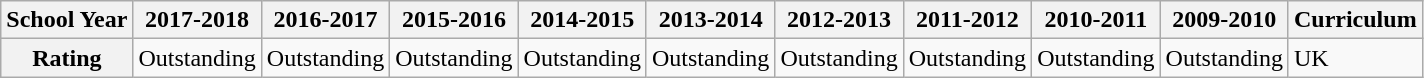<table class="wikitable">
<tr>
<th>School Year</th>
<th>2017-2018</th>
<th>2016-2017</th>
<th>2015-2016</th>
<th>2014-2015</th>
<th>2013-2014</th>
<th>2012-2013</th>
<th>2011-2012</th>
<th>2010-2011</th>
<th>2009-2010</th>
<th>Curriculum</th>
</tr>
<tr>
<th>Rating</th>
<td>Outstanding</td>
<td>Outstanding</td>
<td>Outstanding</td>
<td>Outstanding</td>
<td>Outstanding</td>
<td>Outstanding</td>
<td>Outstanding</td>
<td>Outstanding</td>
<td>Outstanding</td>
<td>UK</td>
</tr>
</table>
